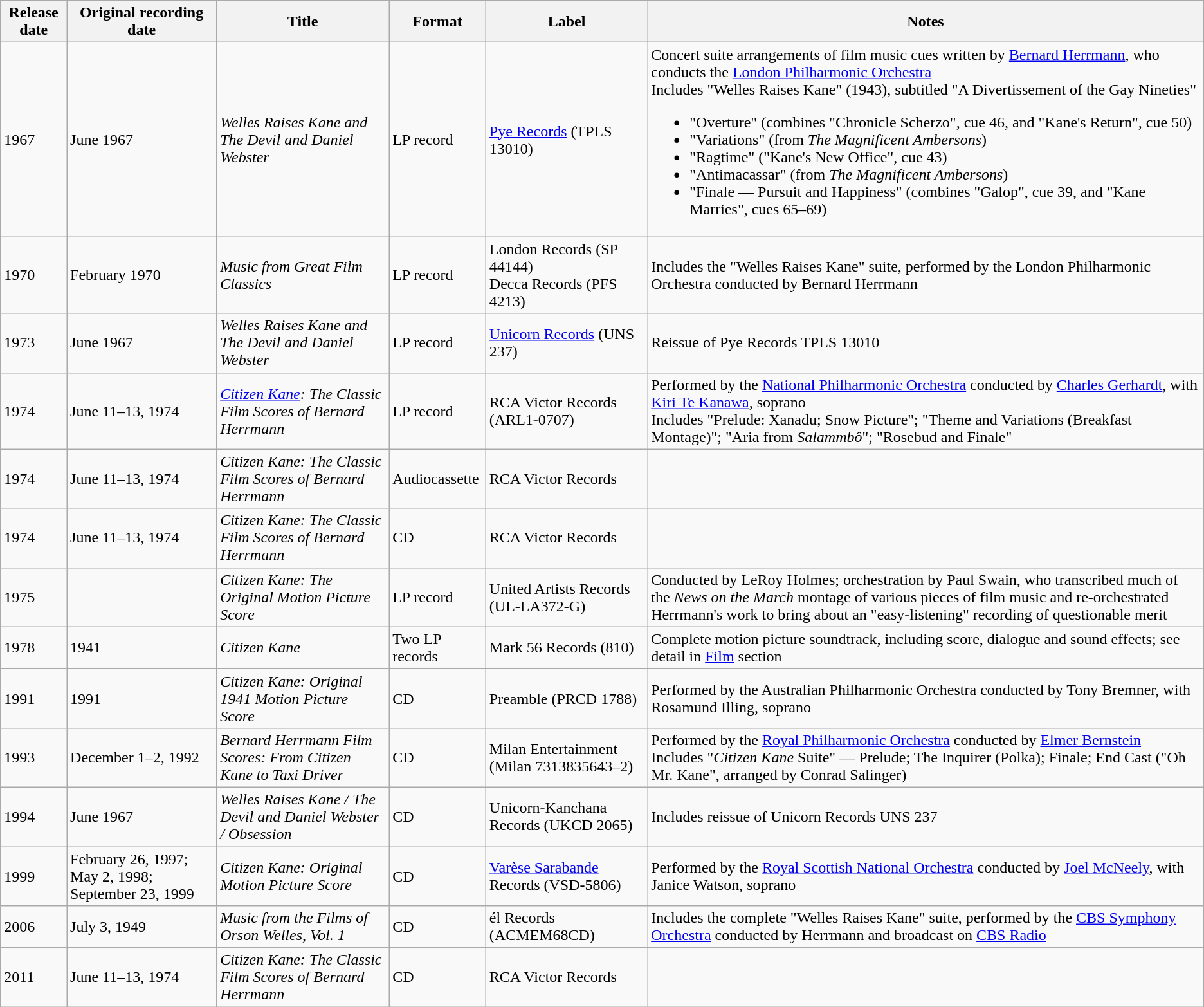<table class="wikitable sortable">
<tr>
<th>Release date</th>
<th class="unsortable">Original recording date</th>
<th>Title</th>
<th class="unsortable">Format</th>
<th>Label</th>
<th class="unsortable">Notes</th>
</tr>
<tr align="center">
<td align="left">1967</td>
<td align="left">June 1967</td>
<td align="left"><em>Welles Raises Kane and The Devil and Daniel Webster</em></td>
<td align="left">LP record</td>
<td align="left"><a href='#'>Pye Records</a> (TPLS 13010)</td>
<td align="left">Concert suite arrangements of film music cues written by <a href='#'>Bernard Herrmann</a>, who conducts the <a href='#'>London Philharmonic Orchestra</a><br>Includes "Welles Raises Kane" (1943), subtitled "A Divertissement of the Gay Nineties"<br><ul><li>"Overture" (combines "Chronicle Scherzo", cue 46, and "Kane's Return", cue 50)</li><li>"Variations" (from <em>The Magnificent Ambersons</em>)</li><li>"Ragtime" ("Kane's New Office", cue 43)</li><li>"Antimacassar" (from <em>The Magnificent Ambersons</em>)</li><li>"Finale — Pursuit and Happiness" (combines "Galop", cue 39, and "Kane Marries", cues 65–69)</li></ul></td>
</tr>
<tr align="center">
<td align="left">1970</td>
<td align="left">February 1970</td>
<td align="left"><em>Music from Great Film Classics</em></td>
<td align="left">LP record</td>
<td align="left">London Records (SP 44144)<br>Decca Records (PFS 4213)</td>
<td align="left">Includes the "Welles Raises Kane" suite, performed by the London Philharmonic Orchestra conducted by Bernard Herrmann</td>
</tr>
<tr align="center">
<td align="left">1973</td>
<td align="left">June 1967</td>
<td align="left"><em>Welles Raises Kane and The Devil and Daniel Webster</em></td>
<td align="left">LP record</td>
<td align="left"><a href='#'>Unicorn Records</a> (UNS 237)</td>
<td align="left">Reissue of Pye Records TPLS 13010</td>
</tr>
<tr align="center">
<td align="left">1974</td>
<td align="left">June 11–13, 1974</td>
<td align="left"><em><a href='#'>Citizen Kane</a>: The Classic Film Scores of Bernard Herrmann</em></td>
<td align="left">LP record</td>
<td align="left">RCA Victor Records (ARL1-0707)</td>
<td align="left">Performed by the <a href='#'>National Philharmonic Orchestra</a> conducted by <a href='#'>Charles Gerhardt</a>, with <a href='#'>Kiri Te Kanawa</a>, soprano<br>Includes "Prelude: Xanadu; Snow Picture"; "Theme and Variations (Breakfast Montage)"; "Aria from <em>Salammbô</em>"; "Rosebud and Finale"</td>
</tr>
<tr align="center">
<td align="left">1974</td>
<td align="left">June 11–13, 1974</td>
<td align="left"><em>Citizen Kane: The Classic Film Scores of Bernard Herrmann</em></td>
<td align="left">Audiocassette</td>
<td align="left">RCA Victor Records</td>
<td align="left"></td>
</tr>
<tr align="center">
<td align="left">1974</td>
<td align="left">June 11–13, 1974</td>
<td align="left"><em>Citizen Kane: The Classic Film Scores of Bernard Herrmann</em></td>
<td align="left">CD</td>
<td align="left">RCA Victor Records</td>
<td align="left"></td>
</tr>
<tr align="center">
<td align="left">1975</td>
<td align="left"></td>
<td align="left"><em>Citizen Kane: The Original Motion Picture Score</em></td>
<td align="left">LP record</td>
<td align="left">United Artists Records (UL-LA372-G)</td>
<td align="left">Conducted by LeRoy Holmes; orchestration by Paul Swain, who transcribed much of the <em>News on the March</em> montage of various pieces of film music and re-orchestrated Herrmann's work to bring about an "easy-listening" recording of questionable merit</td>
</tr>
<tr align="center">
<td align="left">1978</td>
<td align="left">1941</td>
<td align="left"><em>Citizen Kane</em></td>
<td align="left">Two LP records</td>
<td align="left">Mark 56 Records (810)</td>
<td align="left">Complete motion picture soundtrack, including score, dialogue and sound effects; see detail in <a href='#'>Film</a> section</td>
</tr>
<tr align="center">
<td align="left">1991</td>
<td align="left">1991</td>
<td align="left"><em>Citizen Kane: Original 1941 Motion Picture Score</em></td>
<td align="left">CD</td>
<td align="left">Preamble (PRCD 1788)</td>
<td align="left">Performed by the Australian Philharmonic Orchestra conducted by Tony Bremner, with Rosamund Illing, soprano</td>
</tr>
<tr align="center">
<td align="left">1993</td>
<td align="left">December 1–2, 1992</td>
<td align="left"><em>Bernard Herrmann Film Scores: From Citizen Kane to Taxi Driver</em></td>
<td align="left">CD</td>
<td align="left">Milan Entertainment (Milan 7313835643–2)</td>
<td align="left">Performed by the <a href='#'>Royal Philharmonic Orchestra</a> conducted by <a href='#'>Elmer Bernstein</a><br>Includes "<em>Citizen Kane</em> Suite" — Prelude; The Inquirer (Polka); Finale; End Cast ("Oh Mr. Kane", arranged by Conrad Salinger)</td>
</tr>
<tr align="center">
<td align="left">1994</td>
<td align="left">June 1967</td>
<td align="left"><em>Welles Raises Kane / The Devil and Daniel Webster / Obsession</em></td>
<td align="left">CD</td>
<td align="left">Unicorn-Kanchana Records (UKCD 2065)</td>
<td align="left">Includes reissue of Unicorn Records UNS 237</td>
</tr>
<tr align="center">
<td align="left">1999</td>
<td align="left">February 26, 1997; May 2, 1998; September 23, 1999</td>
<td align="left"><em>Citizen Kane: Original Motion Picture Score</em></td>
<td align="left">CD</td>
<td align="left"><a href='#'>Varèse Sarabande</a> Records (VSD-5806)</td>
<td align="left">Performed by the <a href='#'>Royal Scottish National Orchestra</a> conducted by <a href='#'>Joel McNeely</a>, with Janice Watson, soprano</td>
</tr>
<tr align="center">
<td align="left">2006</td>
<td align="left">July 3, 1949</td>
<td align="left"><em>Music from the Films of Orson Welles, Vol. 1</em></td>
<td align="left">CD</td>
<td align="left">él Records (ACMEM68CD)</td>
<td align="left">Includes the complete "Welles Raises Kane" suite, performed by the <a href='#'>CBS Symphony Orchestra</a> conducted by Herrmann and broadcast on <a href='#'>CBS Radio</a></td>
</tr>
<tr align="center">
<td align="left">2011</td>
<td align="left">June 11–13, 1974</td>
<td align="left"><em>Citizen Kane: The Classic Film Scores of Bernard Herrmann</em></td>
<td align="left">CD</td>
<td align="left">RCA Victor Records</td>
<td align="left"></td>
</tr>
</table>
